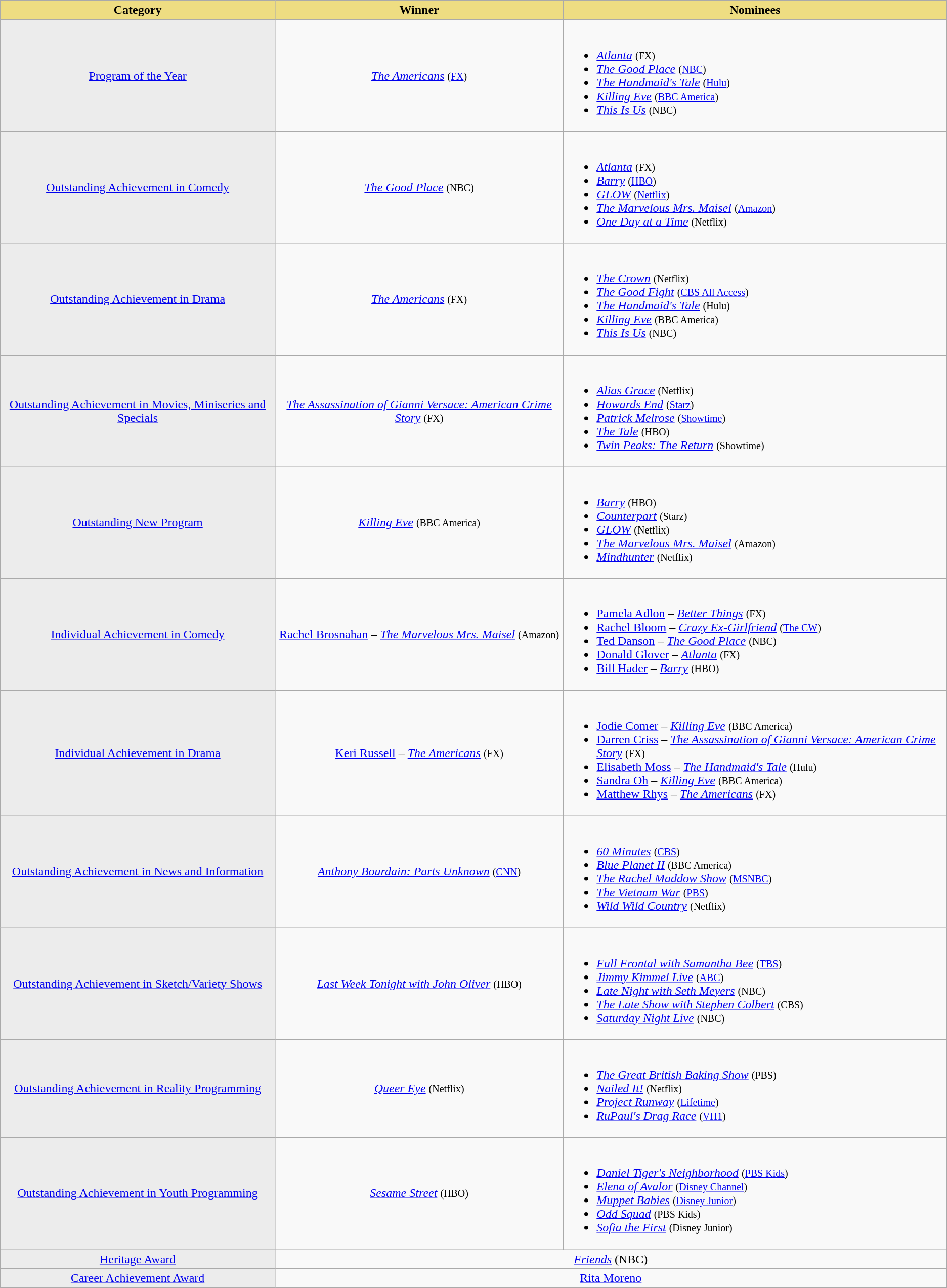<table class="wikitable">
<tr>
<th style="background:#EEDD82;">Category</th>
<th style="background:#EEDD82;">Winner</th>
<th style="background:#EEDD82;">Nominees</th>
</tr>
<tr>
<td style="background: #ececec; color: grey; vertical-align: middle; text-align: center;" class="table-na"><a href='#'>Program of the Year</a></td>
<td style="text-align: center;"><em><a href='#'>The Americans</a></em> <small>(<a href='#'>FX</a>)</small></td>
<td><br><ul><li><em><a href='#'>Atlanta</a></em> <small>(FX)</small></li><li><em><a href='#'>The Good Place</a></em> <small>(<a href='#'>NBC</a>)</small></li><li><em><a href='#'>The Handmaid's Tale</a></em> <small>(<a href='#'>Hulu</a>)</small></li><li><em><a href='#'>Killing Eve</a></em> <small>(<a href='#'>BBC America</a>)</small></li><li><em><a href='#'>This Is Us</a></em> <small>(NBC)</small></li></ul></td>
</tr>
<tr>
<td style="background: #ececec; color: grey; vertical-align: middle; text-align: center;" class="table-na"><a href='#'>Outstanding Achievement in Comedy</a></td>
<td style="text-align: center;"><em><a href='#'>The Good Place</a></em> <small>(NBC)</small></td>
<td><br><ul><li><em><a href='#'>Atlanta</a></em> <small>(FX)</small></li><li><em><a href='#'>Barry</a></em> <small>(<a href='#'>HBO</a>)</small></li><li><em><a href='#'>GLOW</a></em> <small>(<a href='#'>Netflix</a>)</small></li><li><em><a href='#'>The Marvelous Mrs. Maisel</a></em> <small>(<a href='#'>Amazon</a>)</small></li><li><em><a href='#'>One Day at a Time</a></em> <small>(Netflix)</small></li></ul></td>
</tr>
<tr>
<td style="background: #ececec; color: grey; vertical-align: middle; text-align: center;" class="table-na"><a href='#'>Outstanding Achievement in Drama</a></td>
<td style="text-align: center;"><em><a href='#'>The Americans</a></em> <small>(FX)</small></td>
<td><br><ul><li><em><a href='#'>The Crown</a></em> <small>(Netflix)</small></li><li><em><a href='#'>The Good Fight</a></em> <small>(<a href='#'>CBS All Access</a>)</small></li><li><em><a href='#'>The Handmaid's Tale</a></em> <small>(Hulu)</small></li><li><em><a href='#'>Killing Eve</a></em> <small>(BBC America)</small></li><li><em><a href='#'>This Is Us</a></em> <small>(NBC)</small></li></ul></td>
</tr>
<tr>
<td style="background: #ececec; color: grey; vertical-align: middle; text-align: center;" class="table-na"><a href='#'>Outstanding Achievement in Movies, Miniseries and Specials</a></td>
<td style="text-align: center;"><em><a href='#'>The Assassination of Gianni Versace: American Crime Story</a></em> <small>(FX)</small></td>
<td><br><ul><li><em><a href='#'>Alias Grace</a></em> <small>(Netflix)</small></li><li><em><a href='#'>Howards End</a></em> <small>(<a href='#'>Starz</a>)</small></li><li><em><a href='#'>Patrick Melrose</a></em> <small>(<a href='#'>Showtime</a>)</small></li><li><em><a href='#'>The Tale</a></em> <small>(HBO)</small></li><li><em><a href='#'>Twin Peaks: The Return</a></em> <small>(Showtime)</small></li></ul></td>
</tr>
<tr>
<td style="background: #ececec; color: grey; vertical-align: middle; text-align: center;" class="table-na"><a href='#'>Outstanding New Program</a></td>
<td style="text-align: center;"><em><a href='#'>Killing Eve</a></em> <small>(BBC America)</small></td>
<td><br><ul><li><em><a href='#'>Barry</a></em> <small>(HBO)</small></li><li><em><a href='#'>Counterpart</a></em> <small>(Starz)</small></li><li><em><a href='#'>GLOW</a></em> <small>(Netflix)</small></li><li><em><a href='#'>The Marvelous Mrs. Maisel</a></em> <small>(Amazon)</small></li><li><em><a href='#'>Mindhunter</a></em> <small>(Netflix)</small></li></ul></td>
</tr>
<tr>
<td style="background: #ececec; color: grey; vertical-align: middle; text-align: center;" class="table-na"><a href='#'>Individual Achievement in Comedy</a></td>
<td style="text-align: center;"><a href='#'>Rachel Brosnahan</a> – <em><a href='#'>The Marvelous Mrs. Maisel</a></em> <small>(Amazon)</small></td>
<td><br><ul><li><a href='#'>Pamela Adlon</a> – <em><a href='#'>Better Things</a></em> <small>(FX)</small></li><li><a href='#'>Rachel Bloom</a> – <em><a href='#'>Crazy Ex-Girlfriend</a></em> <small>(<a href='#'>The CW</a>)</small></li><li><a href='#'>Ted Danson</a> – <em><a href='#'>The Good Place</a></em> <small>(NBC)</small></li><li><a href='#'>Donald Glover</a> – <em><a href='#'>Atlanta</a></em> <small>(FX)</small></li><li><a href='#'>Bill Hader</a> – <em><a href='#'>Barry</a></em> <small>(HBO)</small></li></ul></td>
</tr>
<tr>
<td style="background: #ececec; color: grey; vertical-align: middle; text-align: center;" class="table-na"><a href='#'>Individual Achievement in Drama</a></td>
<td style="text-align: center;"><a href='#'>Keri Russell</a> – <em><a href='#'>The Americans</a></em> <small>(FX)</small></td>
<td><br><ul><li><a href='#'>Jodie Comer</a> – <em><a href='#'>Killing Eve</a></em> <small>(BBC America)</small></li><li><a href='#'>Darren Criss</a> – <em><a href='#'>The Assassination of Gianni Versace: American Crime Story</a></em> <small>(FX)</small></li><li><a href='#'>Elisabeth Moss</a> – <em><a href='#'>The Handmaid's Tale</a></em> <small>(Hulu)</small></li><li><a href='#'>Sandra Oh</a> – <em><a href='#'>Killing Eve</a></em> <small>(BBC America)</small></li><li><a href='#'>Matthew Rhys</a> – <em><a href='#'>The Americans</a></em> <small>(FX)</small></li></ul></td>
</tr>
<tr>
<td style="background: #ececec; color: grey; vertical-align: middle; text-align: center;" class="table-na"><a href='#'>Outstanding Achievement in News and Information</a></td>
<td style="text-align: center;"><em><a href='#'>Anthony Bourdain: Parts Unknown</a></em> <small>(<a href='#'>CNN</a>)</small></td>
<td><br><ul><li><em><a href='#'>60 Minutes</a></em> <small>(<a href='#'>CBS</a>)</small></li><li><em><a href='#'>Blue Planet II</a></em> <small>(BBC America)</small></li><li><em><a href='#'>The Rachel Maddow Show</a></em> <small>(<a href='#'>MSNBC</a>)</small></li><li><em><a href='#'>The Vietnam War</a></em> <small>(<a href='#'>PBS</a>)</small></li><li><em><a href='#'>Wild Wild Country</a></em> <small>(Netflix)</small></li></ul></td>
</tr>
<tr>
<td style="background: #ececec; color: grey; vertical-align: middle; text-align: center;" class="table-na"><a href='#'>Outstanding Achievement in Sketch/Variety Shows</a></td>
<td style="text-align: center;"><em><a href='#'>Last Week Tonight with John Oliver</a></em> <small>(HBO)</small></td>
<td><br><ul><li><em><a href='#'>Full Frontal with Samantha Bee</a></em> <small>(<a href='#'>TBS</a>)</small></li><li><em><a href='#'>Jimmy Kimmel Live</a></em> <small>(<a href='#'>ABC</a>)</small></li><li><em><a href='#'>Late Night with Seth Meyers</a></em> <small>(NBC)</small></li><li><em><a href='#'>The Late Show with Stephen Colbert</a></em> <small>(CBS)</small></li><li><em><a href='#'>Saturday Night Live</a></em> <small>(NBC)</small></li></ul></td>
</tr>
<tr>
<td style="background: #ececec; color: grey; vertical-align: middle; text-align: center;" class="table-na"><a href='#'>Outstanding Achievement in Reality Programming</a></td>
<td style="text-align: center;"><em><a href='#'>Queer Eye</a></em> <small>(Netflix)</small></td>
<td><br><ul><li><em><a href='#'>The Great British Baking Show</a></em> <small>(PBS)</small></li><li><em><a href='#'>Nailed It!</a></em> <small>(Netflix)</small></li><li><em><a href='#'>Project Runway</a></em> <small>(<a href='#'>Lifetime</a>)</small></li><li><em><a href='#'>RuPaul's Drag Race</a></em> <small>(<a href='#'>VH1</a>)</small></li></ul></td>
</tr>
<tr>
<td style="background: #ececec; color: grey; vertical-align: middle; text-align: center;" class="table-na"><a href='#'>Outstanding Achievement in Youth Programming</a></td>
<td style="text-align: center;"><em><a href='#'>Sesame Street</a></em> <small>(HBO)</small></td>
<td><br><ul><li><em><a href='#'>Daniel Tiger's Neighborhood</a></em> <small>(<a href='#'>PBS Kids</a>)</small></li><li><em><a href='#'>Elena of Avalor</a></em> <small>(<a href='#'>Disney Channel</a>)</small></li><li><em><a href='#'>Muppet Babies</a></em> <small>(<a href='#'>Disney Junior</a>)</small></li><li><em><a href='#'>Odd Squad</a></em> <small>(PBS Kids)</small></li><li><em><a href='#'>Sofia the First</a></em> <small>(Disney Junior)</small></li></ul></td>
</tr>
<tr>
<td style="background: #ececec; color: grey; vertical-align: middle; text-align: center;" class="table-na"><a href='#'>Heritage Award</a></td>
<td style="text-align: center;" colspan="2"><em><a href='#'>Friends</a></em> (NBC)</td>
</tr>
<tr>
<td style="background: #ececec; color: grey; vertical-align: middle; text-align: center;" class="table-na"><a href='#'>Career Achievement Award</a></td>
<td style="text-align: center;" colspan="2"><a href='#'>Rita Moreno</a></td>
</tr>
</table>
